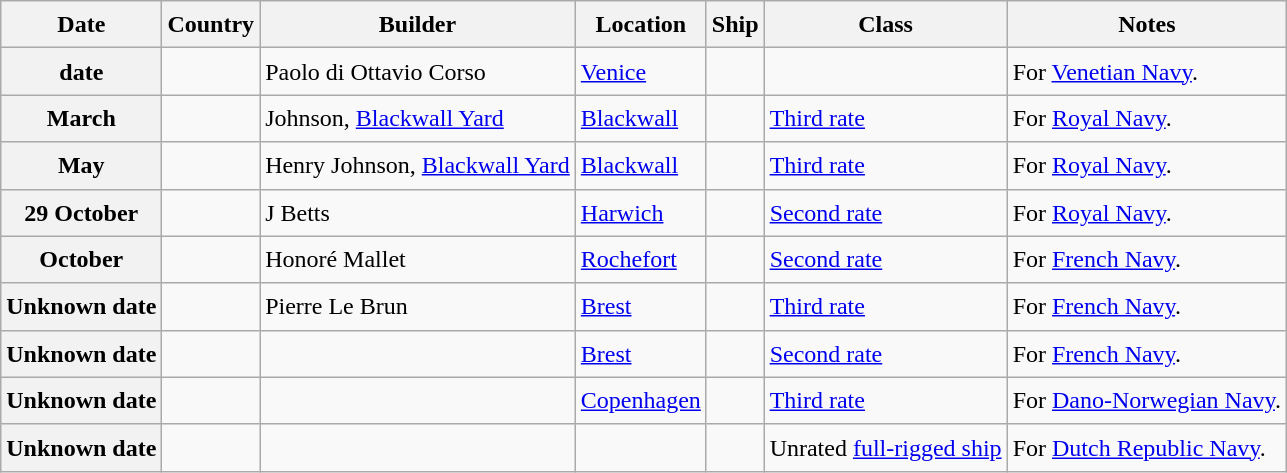<table class="wikitable sortable" style="font-size:1.00em; line-height:1.5em;">
<tr>
<th>Date</th>
<th>Country</th>
<th>Builder</th>
<th>Location</th>
<th>Ship</th>
<th>Class</th>
<th>Notes</th>
</tr>
<tr ---->
<th>date</th>
<td></td>
<td>Paolo di Ottavio Corso</td>
<td><a href='#'>Venice</a></td>
<td><strong></strong></td>
<td></td>
<td>For <a href='#'>Venetian Navy</a>.</td>
</tr>
<tr ---->
<th>March</th>
<td></td>
<td>Johnson, <a href='#'>Blackwall Yard</a></td>
<td><a href='#'>Blackwall</a></td>
<td><strong></strong></td>
<td><a href='#'>Third rate</a></td>
<td>For <a href='#'>Royal Navy</a>.</td>
</tr>
<tr ---->
<th>May</th>
<td></td>
<td>Henry Johnson, <a href='#'>Blackwall Yard</a></td>
<td><a href='#'>Blackwall</a></td>
<td><strong></strong></td>
<td><a href='#'>Third rate</a></td>
<td>For <a href='#'>Royal Navy</a>.</td>
</tr>
<tr ---->
<th>29 October</th>
<td></td>
<td>J Betts</td>
<td><a href='#'>Harwich</a></td>
<td><strong></strong></td>
<td><a href='#'>Second rate</a></td>
<td>For <a href='#'>Royal Navy</a>.</td>
</tr>
<tr ---->
<th>October</th>
<td></td>
<td>Honoré Mallet</td>
<td><a href='#'>Rochefort</a></td>
<td><strong></strong></td>
<td><a href='#'>Second rate</a></td>
<td>For <a href='#'>French Navy</a>.</td>
</tr>
<tr ---->
<th>Unknown date</th>
<td></td>
<td>Pierre Le Brun</td>
<td><a href='#'>Brest</a></td>
<td><strong></strong></td>
<td><a href='#'>Third rate</a></td>
<td>For <a href='#'>French Navy</a>.</td>
</tr>
<tr ---->
<th>Unknown date</th>
<td></td>
<td></td>
<td><a href='#'>Brest</a></td>
<td><strong></strong></td>
<td><a href='#'>Second rate</a></td>
<td>For <a href='#'>French Navy</a>.</td>
</tr>
<tr ---->
<th>Unknown date</th>
<td></td>
<td></td>
<td><a href='#'>Copenhagen</a></td>
<td><strong></strong></td>
<td><a href='#'>Third rate</a></td>
<td>For <a href='#'>Dano-Norwegian Navy</a>.</td>
</tr>
<tr ---->
<th>Unknown date</th>
<td></td>
<td></td>
<td></td>
<td><strong></strong></td>
<td>Unrated <a href='#'>full-rigged ship</a></td>
<td>For <a href='#'>Dutch Republic Navy</a>.</td>
</tr>
</table>
